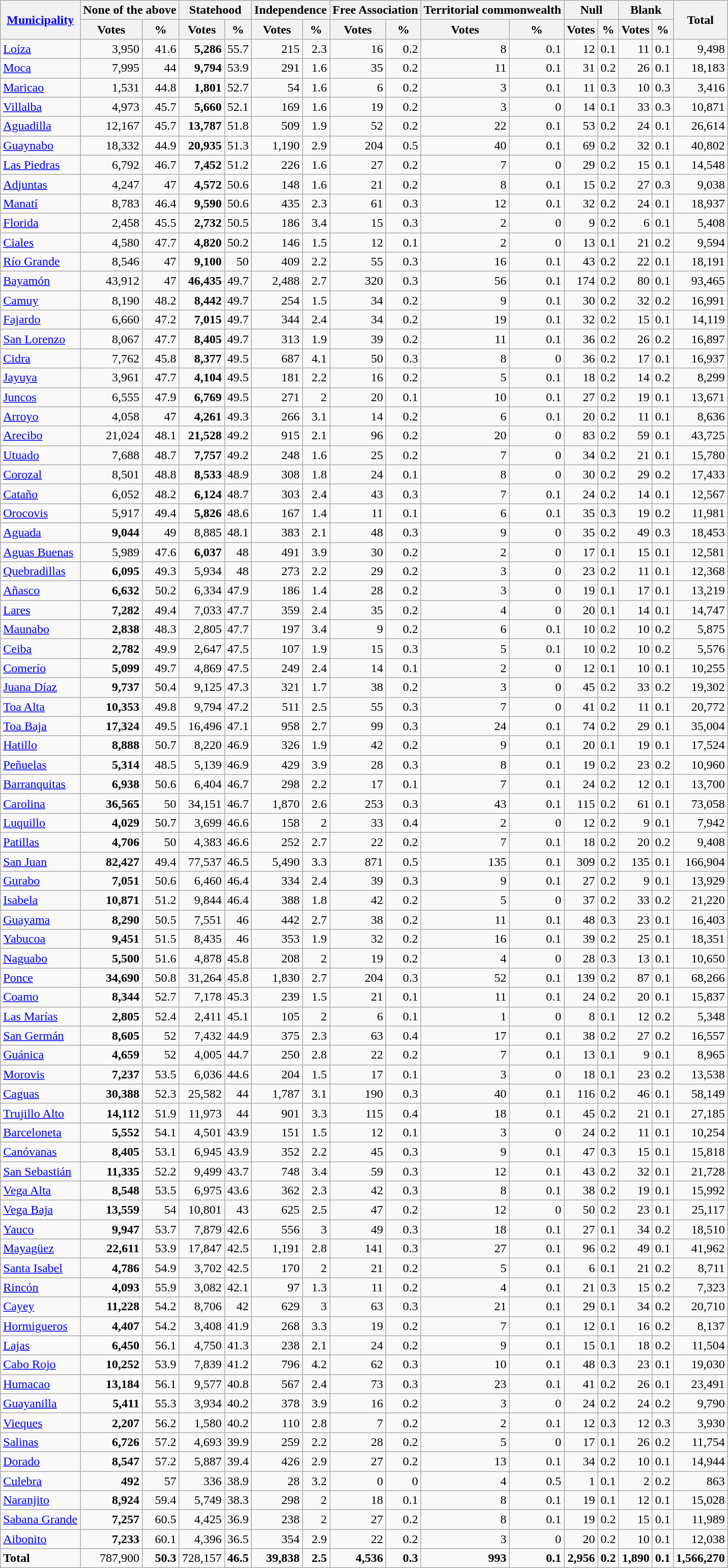<table class="wikitable sortable" style="text-align:right">
<tr>
<th scope="col" rowspan=2><a href='#'>Municipality</a></th>
<th scope="col" colspan=2>None of the above</th>
<th scope="col" colspan=2>Statehood</th>
<th scope="col" colspan=2>Independence</th>
<th scope="col" colspan=2>Free Association</th>
<th scope="col" colspan=2>Territorial commonwealth</th>
<th scope="col" colspan=2>Null</th>
<th scope="col" colspan=2>Blank</th>
<th scope="col" rowspan=2>Total</th>
</tr>
<tr>
<th scope="col">Votes</th>
<th scope="col">%</th>
<th scope="col">Votes</th>
<th scope="col">%</th>
<th scope="col">Votes</th>
<th scope="col">%</th>
<th scope="col">Votes</th>
<th scope="col">%</th>
<th scope="col">Votes</th>
<th scope="col">%</th>
<th scope="col">Votes</th>
<th scope="col">%</th>
<th scope="col">Votes</th>
<th scope="col">%</th>
</tr>
<tr>
<td align=left><a href='#'>Loíza</a></td>
<td>3,950</td>
<td>41.6</td>
<td><strong>5,286</strong></td>
<td>55.7</td>
<td>215</td>
<td>2.3</td>
<td>16</td>
<td>0.2</td>
<td>8</td>
<td>0.1</td>
<td>12</td>
<td>0.1</td>
<td>11</td>
<td>0.1</td>
<td>9,498</td>
</tr>
<tr>
<td align=left><a href='#'>Moca</a></td>
<td>7,995</td>
<td>44</td>
<td><strong>9,794</strong></td>
<td>53.9</td>
<td>291</td>
<td>1.6</td>
<td>35</td>
<td>0.2</td>
<td>11</td>
<td>0.1</td>
<td>31</td>
<td>0.2</td>
<td>26</td>
<td>0.1</td>
<td>18,183</td>
</tr>
<tr>
<td align=left><a href='#'>Maricao</a></td>
<td>1,531</td>
<td>44.8</td>
<td><strong>1,801</strong></td>
<td>52.7</td>
<td>54</td>
<td>1.6</td>
<td>6</td>
<td>0.2</td>
<td>3</td>
<td>0.1</td>
<td>11</td>
<td>0.3</td>
<td>10</td>
<td>0.3</td>
<td>3,416</td>
</tr>
<tr>
<td align=left><a href='#'>Villalba</a></td>
<td>4,973</td>
<td>45.7</td>
<td><strong>5,660</strong></td>
<td>52.1</td>
<td>169</td>
<td>1.6</td>
<td>19</td>
<td>0.2</td>
<td>3</td>
<td>0</td>
<td>14</td>
<td>0.1</td>
<td>33</td>
<td>0.3</td>
<td>10,871</td>
</tr>
<tr>
<td align=left><a href='#'>Aguadilla</a></td>
<td>12,167</td>
<td>45.7</td>
<td><strong>13,787</strong></td>
<td>51.8</td>
<td>509</td>
<td>1.9</td>
<td>52</td>
<td>0.2</td>
<td>22</td>
<td>0.1</td>
<td>53</td>
<td>0.2</td>
<td>24</td>
<td>0.1</td>
<td>26,614</td>
</tr>
<tr>
<td align=left><a href='#'>Guaynabo</a></td>
<td>18,332</td>
<td>44.9</td>
<td><strong>20,935</strong></td>
<td>51.3</td>
<td>1,190</td>
<td>2.9</td>
<td>204</td>
<td>0.5</td>
<td>40</td>
<td>0.1</td>
<td>69</td>
<td>0.2</td>
<td>32</td>
<td>0.1</td>
<td>40,802</td>
</tr>
<tr>
<td align=left><a href='#'>Las Piedras</a></td>
<td>6,792</td>
<td>46.7</td>
<td><strong>7,452</strong></td>
<td>51.2</td>
<td>226</td>
<td>1.6</td>
<td>27</td>
<td>0.2</td>
<td>7</td>
<td>0</td>
<td>29</td>
<td>0.2</td>
<td>15</td>
<td>0.1</td>
<td>14,548</td>
</tr>
<tr>
<td align=left><a href='#'>Adjuntas</a></td>
<td>4,247</td>
<td>47</td>
<td><strong>4,572</strong></td>
<td>50.6</td>
<td>148</td>
<td>1.6</td>
<td>21</td>
<td>0.2</td>
<td>8</td>
<td>0.1</td>
<td>15</td>
<td>0.2</td>
<td>27</td>
<td>0.3</td>
<td>9,038</td>
</tr>
<tr>
<td align=left><a href='#'>Manatí</a></td>
<td>8,783</td>
<td>46.4</td>
<td><strong>9,590</strong></td>
<td>50.6</td>
<td>435</td>
<td>2.3</td>
<td>61</td>
<td>0.3</td>
<td>12</td>
<td>0.1</td>
<td>32</td>
<td>0.2</td>
<td>24</td>
<td>0.1</td>
<td>18,937</td>
</tr>
<tr>
<td align=left><a href='#'>Florida</a></td>
<td>2,458</td>
<td>45.5</td>
<td><strong>2,732</strong></td>
<td>50.5</td>
<td>186</td>
<td>3.4</td>
<td>15</td>
<td>0.3</td>
<td>2</td>
<td>0</td>
<td>9</td>
<td>0.2</td>
<td>6</td>
<td>0.1</td>
<td>5,408</td>
</tr>
<tr>
<td align=left><a href='#'>Ciales</a></td>
<td>4,580</td>
<td>47.7</td>
<td><strong>4,820</strong></td>
<td>50.2</td>
<td>146</td>
<td>1.5</td>
<td>12</td>
<td>0.1</td>
<td>2</td>
<td>0</td>
<td>13</td>
<td>0.1</td>
<td>21</td>
<td>0.2</td>
<td>9,594</td>
</tr>
<tr>
<td align=left><a href='#'>Río Grande</a></td>
<td>8,546</td>
<td>47</td>
<td><strong>9,100</strong></td>
<td>50</td>
<td>409</td>
<td>2.2</td>
<td>55</td>
<td>0.3</td>
<td>16</td>
<td>0.1</td>
<td>43</td>
<td>0.2</td>
<td>22</td>
<td>0.1</td>
<td>18,191</td>
</tr>
<tr>
<td align=left><a href='#'>Bayamón</a></td>
<td>43,912</td>
<td>47</td>
<td><strong>46,435</strong></td>
<td>49.7</td>
<td>2,488</td>
<td>2.7</td>
<td>320</td>
<td>0.3</td>
<td>56</td>
<td>0.1</td>
<td>174</td>
<td>0.2</td>
<td>80</td>
<td>0.1</td>
<td>93,465</td>
</tr>
<tr>
<td align=left><a href='#'>Camuy</a></td>
<td>8,190</td>
<td>48.2</td>
<td><strong>8,442</strong></td>
<td>49.7</td>
<td>254</td>
<td>1.5</td>
<td>34</td>
<td>0.2</td>
<td>9</td>
<td>0.1</td>
<td>30</td>
<td>0.2</td>
<td>32</td>
<td>0.2</td>
<td>16,991</td>
</tr>
<tr>
<td align=left><a href='#'>Fajardo</a></td>
<td>6,660</td>
<td>47.2</td>
<td><strong>7,015</strong></td>
<td>49.7</td>
<td>344</td>
<td>2.4</td>
<td>34</td>
<td>0.2</td>
<td>19</td>
<td>0.1</td>
<td>32</td>
<td>0.2</td>
<td>15</td>
<td>0.1</td>
<td>14,119</td>
</tr>
<tr>
<td align=left><a href='#'>San Lorenzo</a></td>
<td>8,067</td>
<td>47.7</td>
<td><strong>8,405</strong></td>
<td>49.7</td>
<td>313</td>
<td>1.9</td>
<td>39</td>
<td>0.2</td>
<td>11</td>
<td>0.1</td>
<td>36</td>
<td>0.2</td>
<td>26</td>
<td>0.2</td>
<td>16,897</td>
</tr>
<tr>
<td align=left><a href='#'>Cidra</a></td>
<td>7,762</td>
<td>45.8</td>
<td><strong>8,377</strong></td>
<td>49.5</td>
<td>687</td>
<td>4.1</td>
<td>50</td>
<td>0.3</td>
<td>8</td>
<td>0</td>
<td>36</td>
<td>0.2</td>
<td>17</td>
<td>0.1</td>
<td>16,937</td>
</tr>
<tr>
<td align=left><a href='#'>Jayuya</a></td>
<td>3,961</td>
<td>47.7</td>
<td><strong>4,104</strong></td>
<td>49.5</td>
<td>181</td>
<td>2.2</td>
<td>16</td>
<td>0.2</td>
<td>5</td>
<td>0.1</td>
<td>18</td>
<td>0.2</td>
<td>14</td>
<td>0.2</td>
<td>8,299</td>
</tr>
<tr>
<td align=left><a href='#'>Juncos</a></td>
<td>6,555</td>
<td>47.9</td>
<td><strong>6,769</strong></td>
<td>49.5</td>
<td>271</td>
<td>2</td>
<td>20</td>
<td>0.1</td>
<td>10</td>
<td>0.1</td>
<td>27</td>
<td>0.2</td>
<td>19</td>
<td>0.1</td>
<td>13,671</td>
</tr>
<tr>
<td align=left><a href='#'>Arroyo</a></td>
<td>4,058</td>
<td>47</td>
<td><strong>4,261</strong></td>
<td>49.3</td>
<td>266</td>
<td>3.1</td>
<td>14</td>
<td>0.2</td>
<td>6</td>
<td>0.1</td>
<td>20</td>
<td>0.2</td>
<td>11</td>
<td>0.1</td>
<td>8,636</td>
</tr>
<tr>
<td align=left><a href='#'>Arecibo</a></td>
<td>21,024</td>
<td>48.1</td>
<td><strong>21,528</strong></td>
<td>49.2</td>
<td>915</td>
<td>2.1</td>
<td>96</td>
<td>0.2</td>
<td>20</td>
<td>0</td>
<td>83</td>
<td>0.2</td>
<td>59</td>
<td>0.1</td>
<td>43,725</td>
</tr>
<tr>
<td align=left><a href='#'>Utuado</a></td>
<td>7,688</td>
<td>48.7</td>
<td><strong>7,757</strong></td>
<td>49.2</td>
<td>248</td>
<td>1.6</td>
<td>25</td>
<td>0.2</td>
<td>7</td>
<td>0</td>
<td>34</td>
<td>0.2</td>
<td>21</td>
<td>0.1</td>
<td>15,780</td>
</tr>
<tr>
<td align=left><a href='#'>Corozal</a></td>
<td>8,501</td>
<td>48.8</td>
<td><strong>8,533</strong></td>
<td>48.9</td>
<td>308</td>
<td>1.8</td>
<td>24</td>
<td>0.1</td>
<td>8</td>
<td>0</td>
<td>30</td>
<td>0.2</td>
<td>29</td>
<td>0.2</td>
<td>17,433</td>
</tr>
<tr>
<td align=left><a href='#'>Cataño</a></td>
<td>6,052</td>
<td>48.2</td>
<td><strong>6,124</strong></td>
<td>48.7</td>
<td>303</td>
<td>2.4</td>
<td>43</td>
<td>0.3</td>
<td>7</td>
<td>0.1</td>
<td>24</td>
<td>0.2</td>
<td>14</td>
<td>0.1</td>
<td>12,567</td>
</tr>
<tr>
<td align=left><a href='#'>Orocovis</a></td>
<td>5,917</td>
<td>49.4</td>
<td><strong>5,826</strong></td>
<td>48.6</td>
<td>167</td>
<td>1.4</td>
<td>11</td>
<td>0.1</td>
<td>6</td>
<td>0.1</td>
<td>35</td>
<td>0.3</td>
<td>19</td>
<td>0.2</td>
<td>11,981</td>
</tr>
<tr>
<td align=left><a href='#'>Aguada</a></td>
<td><strong>9,044</strong></td>
<td>49</td>
<td>8,885</td>
<td>48.1</td>
<td>383</td>
<td>2.1</td>
<td>48</td>
<td>0.3</td>
<td>9</td>
<td>0</td>
<td>35</td>
<td>0.2</td>
<td>49</td>
<td>0.3</td>
<td>18,453</td>
</tr>
<tr>
<td align=left><a href='#'>Aguas Buenas</a></td>
<td>5,989</td>
<td>47.6</td>
<td><strong>6,037</strong></td>
<td>48</td>
<td>491</td>
<td>3.9</td>
<td>30</td>
<td>0.2</td>
<td>2</td>
<td>0</td>
<td>17</td>
<td>0.1</td>
<td>15</td>
<td>0.1</td>
<td>12,581</td>
</tr>
<tr>
<td align=left><a href='#'>Quebradillas</a></td>
<td><strong>6,095</strong></td>
<td>49.3</td>
<td>5,934</td>
<td>48</td>
<td>273</td>
<td>2.2</td>
<td>29</td>
<td>0.2</td>
<td>3</td>
<td>0</td>
<td>23</td>
<td>0.2</td>
<td>11</td>
<td>0.1</td>
<td>12,368</td>
</tr>
<tr>
<td align=left><a href='#'>Añasco</a></td>
<td><strong>6,632</strong></td>
<td>50.2</td>
<td>6,334</td>
<td>47.9</td>
<td>186</td>
<td>1.4</td>
<td>28</td>
<td>0.2</td>
<td>3</td>
<td>0</td>
<td>19</td>
<td>0.1</td>
<td>17</td>
<td>0.1</td>
<td>13,219</td>
</tr>
<tr>
<td align=left><a href='#'>Lares</a></td>
<td><strong>7,282</strong></td>
<td>49.4</td>
<td>7,033</td>
<td>47.7</td>
<td>359</td>
<td>2.4</td>
<td>35</td>
<td>0.2</td>
<td>4</td>
<td>0</td>
<td>20</td>
<td>0.1</td>
<td>14</td>
<td>0.1</td>
<td>14,747</td>
</tr>
<tr>
<td align=left><a href='#'>Maunabo</a></td>
<td><strong>2,838</strong></td>
<td>48.3</td>
<td>2,805</td>
<td>47.7</td>
<td>197</td>
<td>3.4</td>
<td>9</td>
<td>0.2</td>
<td>6</td>
<td>0.1</td>
<td>10</td>
<td>0.2</td>
<td>10</td>
<td>0.2</td>
<td>5,875</td>
</tr>
<tr>
<td align=left><a href='#'>Ceiba</a></td>
<td><strong>2,782</strong></td>
<td>49.9</td>
<td>2,647</td>
<td>47.5</td>
<td>107</td>
<td>1.9</td>
<td>15</td>
<td>0.3</td>
<td>5</td>
<td>0.1</td>
<td>10</td>
<td>0.2</td>
<td>10</td>
<td>0.2</td>
<td>5,576</td>
</tr>
<tr>
<td align=left><a href='#'>Comerío</a></td>
<td><strong>5,099</strong></td>
<td>49.7</td>
<td>4,869</td>
<td>47.5</td>
<td>249</td>
<td>2.4</td>
<td>14</td>
<td>0.1</td>
<td>2</td>
<td>0</td>
<td>12</td>
<td>0.1</td>
<td>10</td>
<td>0.1</td>
<td>10,255</td>
</tr>
<tr>
<td align=left><a href='#'>Juana Díaz</a></td>
<td><strong>9,737</strong></td>
<td>50.4</td>
<td>9,125</td>
<td>47.3</td>
<td>321</td>
<td>1.7</td>
<td>38</td>
<td>0.2</td>
<td>3</td>
<td>0</td>
<td>45</td>
<td>0.2</td>
<td>33</td>
<td>0.2</td>
<td>19,302</td>
</tr>
<tr>
<td align=left><a href='#'>Toa Alta</a></td>
<td><strong>10,353</strong></td>
<td>49.8</td>
<td>9,794</td>
<td>47.2</td>
<td>511</td>
<td>2.5</td>
<td>55</td>
<td>0.3</td>
<td>7</td>
<td>0</td>
<td>41</td>
<td>0.2</td>
<td>11</td>
<td>0.1</td>
<td>20,772</td>
</tr>
<tr>
<td align=left><a href='#'>Toa Baja</a></td>
<td><strong>17,324</strong></td>
<td>49.5</td>
<td>16,496</td>
<td>47.1</td>
<td>958</td>
<td>2.7</td>
<td>99</td>
<td>0.3</td>
<td>24</td>
<td>0.1</td>
<td>74</td>
<td>0.2</td>
<td>29</td>
<td>0.1</td>
<td>35,004</td>
</tr>
<tr>
<td align=left><a href='#'>Hatillo</a></td>
<td><strong>8,888</strong></td>
<td>50.7</td>
<td>8,220</td>
<td>46.9</td>
<td>326</td>
<td>1.9</td>
<td>42</td>
<td>0.2</td>
<td>9</td>
<td>0.1</td>
<td>20</td>
<td>0.1</td>
<td>19</td>
<td>0.1</td>
<td>17,524</td>
</tr>
<tr>
<td align=left><a href='#'>Peñuelas</a></td>
<td><strong>5,314</strong></td>
<td>48.5</td>
<td>5,139</td>
<td>46.9</td>
<td>429</td>
<td>3.9</td>
<td>28</td>
<td>0.3</td>
<td>8</td>
<td>0.1</td>
<td>19</td>
<td>0.2</td>
<td>23</td>
<td>0.2</td>
<td>10,960</td>
</tr>
<tr>
<td align=left><a href='#'>Barranquitas</a></td>
<td><strong>6,938</strong></td>
<td>50.6</td>
<td>6,404</td>
<td>46.7</td>
<td>298</td>
<td>2.2</td>
<td>17</td>
<td>0.1</td>
<td>7</td>
<td>0.1</td>
<td>24</td>
<td>0.2</td>
<td>12</td>
<td>0.1</td>
<td>13,700</td>
</tr>
<tr>
<td align=left><a href='#'>Carolina</a></td>
<td><strong>36,565</strong></td>
<td>50</td>
<td>34,151</td>
<td>46.7</td>
<td>1,870</td>
<td>2.6</td>
<td>253</td>
<td>0.3</td>
<td>43</td>
<td>0.1</td>
<td>115</td>
<td>0.2</td>
<td>61</td>
<td>0.1</td>
<td>73,058</td>
</tr>
<tr>
<td align=left><a href='#'>Luquillo</a></td>
<td><strong>4,029</strong></td>
<td>50.7</td>
<td>3,699</td>
<td>46.6</td>
<td>158</td>
<td>2</td>
<td>33</td>
<td>0.4</td>
<td>2</td>
<td>0</td>
<td>12</td>
<td>0.2</td>
<td>9</td>
<td>0.1</td>
<td>7,942</td>
</tr>
<tr>
<td align=left><a href='#'>Patillas</a></td>
<td><strong>4,706</strong></td>
<td>50</td>
<td>4,383</td>
<td>46.6</td>
<td>252</td>
<td>2.7</td>
<td>22</td>
<td>0.2</td>
<td>7</td>
<td>0.1</td>
<td>18</td>
<td>0.2</td>
<td>20</td>
<td>0.2</td>
<td>9,408</td>
</tr>
<tr>
<td align=left><a href='#'>San Juan</a></td>
<td><strong>82,427</strong></td>
<td>49.4</td>
<td>77,537</td>
<td>46.5</td>
<td>5,490</td>
<td>3.3</td>
<td>871</td>
<td>0.5</td>
<td>135</td>
<td>0.1</td>
<td>309</td>
<td>0.2</td>
<td>135</td>
<td>0.1</td>
<td>166,904</td>
</tr>
<tr>
<td align=left><a href='#'>Gurabo</a></td>
<td><strong>7,051</strong></td>
<td>50.6</td>
<td>6,460</td>
<td>46.4</td>
<td>334</td>
<td>2.4</td>
<td>39</td>
<td>0.3</td>
<td>9</td>
<td>0.1</td>
<td>27</td>
<td>0.2</td>
<td>9</td>
<td>0.1</td>
<td>13,929</td>
</tr>
<tr>
<td align=left><a href='#'>Isabela</a></td>
<td><strong>10,871</strong></td>
<td>51.2</td>
<td>9,844</td>
<td>46.4</td>
<td>388</td>
<td>1.8</td>
<td>42</td>
<td>0.2</td>
<td>5</td>
<td>0</td>
<td>37</td>
<td>0.2</td>
<td>33</td>
<td>0.2</td>
<td>21,220</td>
</tr>
<tr>
<td align=left><a href='#'>Guayama</a></td>
<td><strong>8,290</strong></td>
<td>50.5</td>
<td>7,551</td>
<td>46</td>
<td>442</td>
<td>2.7</td>
<td>38</td>
<td>0.2</td>
<td>11</td>
<td>0.1</td>
<td>48</td>
<td>0.3</td>
<td>23</td>
<td>0.1</td>
<td>16,403</td>
</tr>
<tr>
<td align=left><a href='#'>Yabucoa</a></td>
<td><strong>9,451</strong></td>
<td>51.5</td>
<td>8,435</td>
<td>46</td>
<td>353</td>
<td>1.9</td>
<td>32</td>
<td>0.2</td>
<td>16</td>
<td>0.1</td>
<td>39</td>
<td>0.2</td>
<td>25</td>
<td>0.1</td>
<td>18,351</td>
</tr>
<tr>
<td align=left><a href='#'>Naguabo</a></td>
<td><strong>5,500</strong></td>
<td>51.6</td>
<td>4,878</td>
<td>45.8</td>
<td>208</td>
<td>2</td>
<td>19</td>
<td>0.2</td>
<td>4</td>
<td>0</td>
<td>28</td>
<td>0.3</td>
<td>13</td>
<td>0.1</td>
<td>10,650</td>
</tr>
<tr>
<td align=left><a href='#'>Ponce</a></td>
<td><strong>34,690</strong></td>
<td>50.8</td>
<td>31,264</td>
<td>45.8</td>
<td>1,830</td>
<td>2.7</td>
<td>204</td>
<td>0.3</td>
<td>52</td>
<td>0.1</td>
<td>139</td>
<td>0.2</td>
<td>87</td>
<td>0.1</td>
<td>68,266</td>
</tr>
<tr>
<td align=left><a href='#'>Coamo</a></td>
<td><strong>8,344</strong></td>
<td>52.7</td>
<td>7,178</td>
<td>45.3</td>
<td>239</td>
<td>1.5</td>
<td>21</td>
<td>0.1</td>
<td>11</td>
<td>0.1</td>
<td>24</td>
<td>0.2</td>
<td>20</td>
<td>0.1</td>
<td>15,837</td>
</tr>
<tr>
<td align=left><a href='#'>Las Marías</a></td>
<td><strong>2,805</strong></td>
<td>52.4</td>
<td>2,411</td>
<td>45.1</td>
<td>105</td>
<td>2</td>
<td>6</td>
<td>0.1</td>
<td>1</td>
<td>0</td>
<td>8</td>
<td>0.1</td>
<td>12</td>
<td>0.2</td>
<td>5,348</td>
</tr>
<tr>
<td align=left><a href='#'>San Germán</a></td>
<td><strong>8,605</strong></td>
<td>52</td>
<td>7,432</td>
<td>44.9</td>
<td>375</td>
<td>2.3</td>
<td>63</td>
<td>0.4</td>
<td>17</td>
<td>0.1</td>
<td>38</td>
<td>0.2</td>
<td>27</td>
<td>0.2</td>
<td>16,557</td>
</tr>
<tr>
<td align=left><a href='#'>Guánica</a></td>
<td><strong>4,659</strong></td>
<td>52</td>
<td>4,005</td>
<td>44.7</td>
<td>250</td>
<td>2.8</td>
<td>22</td>
<td>0.2</td>
<td>7</td>
<td>0.1</td>
<td>13</td>
<td>0.1</td>
<td>9</td>
<td>0.1</td>
<td>8,965</td>
</tr>
<tr>
<td align=left><a href='#'>Morovis</a></td>
<td><strong>7,237</strong></td>
<td>53.5</td>
<td>6,036</td>
<td>44.6</td>
<td>204</td>
<td>1.5</td>
<td>17</td>
<td>0.1</td>
<td>3</td>
<td>0</td>
<td>18</td>
<td>0.1</td>
<td>23</td>
<td>0.2</td>
<td>13,538</td>
</tr>
<tr>
<td align=left><a href='#'>Caguas</a></td>
<td><strong>30,388</strong></td>
<td>52.3</td>
<td>25,582</td>
<td>44</td>
<td>1,787</td>
<td>3.1</td>
<td>190</td>
<td>0.3</td>
<td>40</td>
<td>0.1</td>
<td>116</td>
<td>0.2</td>
<td>46</td>
<td>0.1</td>
<td>58,149</td>
</tr>
<tr>
<td align=left><a href='#'>Trujillo Alto</a></td>
<td><strong>14,112</strong></td>
<td>51.9</td>
<td>11,973</td>
<td>44</td>
<td>901</td>
<td>3.3</td>
<td>115</td>
<td>0.4</td>
<td>18</td>
<td>0.1</td>
<td>45</td>
<td>0.2</td>
<td>21</td>
<td>0.1</td>
<td>27,185</td>
</tr>
<tr>
<td align=left><a href='#'>Barceloneta</a></td>
<td><strong>5,552</strong></td>
<td>54.1</td>
<td>4,501</td>
<td>43.9</td>
<td>151</td>
<td>1.5</td>
<td>12</td>
<td>0.1</td>
<td>3</td>
<td>0</td>
<td>24</td>
<td>0.2</td>
<td>11</td>
<td>0.1</td>
<td>10,254</td>
</tr>
<tr>
<td align=left><a href='#'>Canóvanas</a></td>
<td><strong>8,405</strong></td>
<td>53.1</td>
<td>6,945</td>
<td>43.9</td>
<td>352</td>
<td>2.2</td>
<td>45</td>
<td>0.3</td>
<td>9</td>
<td>0.1</td>
<td>47</td>
<td>0.3</td>
<td>15</td>
<td>0.1</td>
<td>15,818</td>
</tr>
<tr>
<td align=left><a href='#'>San Sebastián</a></td>
<td><strong>11,335</strong></td>
<td>52.2</td>
<td>9,499</td>
<td>43.7</td>
<td>748</td>
<td>3.4</td>
<td>59</td>
<td>0.3</td>
<td>12</td>
<td>0.1</td>
<td>43</td>
<td>0.2</td>
<td>32</td>
<td>0.1</td>
<td>21,728</td>
</tr>
<tr>
<td align=left><a href='#'>Vega Alta</a></td>
<td><strong>8,548</strong></td>
<td>53.5</td>
<td>6,975</td>
<td>43.6</td>
<td>362</td>
<td>2.3</td>
<td>42</td>
<td>0.3</td>
<td>8</td>
<td>0.1</td>
<td>38</td>
<td>0.2</td>
<td>19</td>
<td>0.1</td>
<td>15,992</td>
</tr>
<tr>
<td align=left><a href='#'>Vega Baja</a></td>
<td><strong>13,559</strong></td>
<td>54</td>
<td>10,801</td>
<td>43</td>
<td>625</td>
<td>2.5</td>
<td>47</td>
<td>0.2</td>
<td>12</td>
<td>0</td>
<td>50</td>
<td>0.2</td>
<td>23</td>
<td>0.1</td>
<td>25,117</td>
</tr>
<tr>
<td align=left><a href='#'>Yauco</a></td>
<td><strong>9,947</strong></td>
<td>53.7</td>
<td>7,879</td>
<td>42.6</td>
<td>556</td>
<td>3</td>
<td>49</td>
<td>0.3</td>
<td>18</td>
<td>0.1</td>
<td>27</td>
<td>0.1</td>
<td>34</td>
<td>0.2</td>
<td>18,510</td>
</tr>
<tr>
<td align=left><a href='#'>Mayagüez</a></td>
<td><strong>22,611</strong></td>
<td>53.9</td>
<td>17,847</td>
<td>42.5</td>
<td>1,191</td>
<td>2.8</td>
<td>141</td>
<td>0.3</td>
<td>27</td>
<td>0.1</td>
<td>96</td>
<td>0.2</td>
<td>49</td>
<td>0.1</td>
<td>41,962</td>
</tr>
<tr>
<td align=left><a href='#'>Santa Isabel</a></td>
<td><strong>4,786</strong></td>
<td>54.9</td>
<td>3,702</td>
<td>42.5</td>
<td>170</td>
<td>2</td>
<td>21</td>
<td>0.2</td>
<td>5</td>
<td>0.1</td>
<td>6</td>
<td>0.1</td>
<td>21</td>
<td>0.2</td>
<td>8,711</td>
</tr>
<tr>
<td align=left><a href='#'>Rincón</a></td>
<td><strong>4,093</strong></td>
<td>55.9</td>
<td>3,082</td>
<td>42.1</td>
<td>97</td>
<td>1.3</td>
<td>11</td>
<td>0.2</td>
<td>4</td>
<td>0.1</td>
<td>21</td>
<td>0.3</td>
<td>15</td>
<td>0.2</td>
<td>7,323</td>
</tr>
<tr>
<td align=left><a href='#'>Cayey</a></td>
<td><strong>11,228</strong></td>
<td>54.2</td>
<td>8,706</td>
<td>42</td>
<td>629</td>
<td>3</td>
<td>63</td>
<td>0.3</td>
<td>21</td>
<td>0.1</td>
<td>29</td>
<td>0.1</td>
<td>34</td>
<td>0.2</td>
<td>20,710</td>
</tr>
<tr>
<td align=left><a href='#'>Hormigueros</a></td>
<td><strong>4,407</strong></td>
<td>54.2</td>
<td>3,408</td>
<td>41.9</td>
<td>268</td>
<td>3.3</td>
<td>19</td>
<td>0.2</td>
<td>7</td>
<td>0.1</td>
<td>12</td>
<td>0.1</td>
<td>16</td>
<td>0.2</td>
<td>8,137</td>
</tr>
<tr>
<td align=left><a href='#'>Lajas</a></td>
<td><strong>6,450</strong></td>
<td>56.1</td>
<td>4,750</td>
<td>41.3</td>
<td>238</td>
<td>2.1</td>
<td>24</td>
<td>0.2</td>
<td>9</td>
<td>0.1</td>
<td>15</td>
<td>0.1</td>
<td>18</td>
<td>0.2</td>
<td>11,504</td>
</tr>
<tr>
<td align=left><a href='#'>Cabo Rojo</a></td>
<td><strong>10,252</strong></td>
<td>53.9</td>
<td>7,839</td>
<td>41.2</td>
<td>796</td>
<td>4.2</td>
<td>62</td>
<td>0.3</td>
<td>10</td>
<td>0.1</td>
<td>48</td>
<td>0.3</td>
<td>23</td>
<td>0.1</td>
<td>19,030</td>
</tr>
<tr>
<td align=left><a href='#'>Humacao</a></td>
<td><strong>13,184</strong></td>
<td>56.1</td>
<td>9,577</td>
<td>40.8</td>
<td>567</td>
<td>2.4</td>
<td>73</td>
<td>0.3</td>
<td>23</td>
<td>0.1</td>
<td>41</td>
<td>0.2</td>
<td>26</td>
<td>0.1</td>
<td>23,491</td>
</tr>
<tr>
<td align=left><a href='#'>Guayanilla</a></td>
<td><strong>5,411</strong></td>
<td>55.3</td>
<td>3,934</td>
<td>40.2</td>
<td>378</td>
<td>3.9</td>
<td>16</td>
<td>0.2</td>
<td>3</td>
<td>0</td>
<td>24</td>
<td>0.2</td>
<td>24</td>
<td>0.2</td>
<td>9,790</td>
</tr>
<tr>
<td align=left><a href='#'>Vieques</a></td>
<td><strong>2,207</strong></td>
<td>56.2</td>
<td>1,580</td>
<td>40.2</td>
<td>110</td>
<td>2.8</td>
<td>7</td>
<td>0.2</td>
<td>2</td>
<td>0.1</td>
<td>12</td>
<td>0.3</td>
<td>12</td>
<td>0.3</td>
<td>3,930</td>
</tr>
<tr>
<td align=left><a href='#'>Salinas</a></td>
<td><strong>6,726</strong></td>
<td>57.2</td>
<td>4,693</td>
<td>39.9</td>
<td>259</td>
<td>2.2</td>
<td>28</td>
<td>0.2</td>
<td>5</td>
<td>0</td>
<td>17</td>
<td>0.1</td>
<td>26</td>
<td>0.2</td>
<td>11,754</td>
</tr>
<tr>
<td align=left><a href='#'>Dorado</a></td>
<td><strong>8,547</strong></td>
<td>57.2</td>
<td>5,887</td>
<td>39.4</td>
<td>426</td>
<td>2.9</td>
<td>27</td>
<td>0.2</td>
<td>13</td>
<td>0.1</td>
<td>34</td>
<td>0.2</td>
<td>10</td>
<td>0.1</td>
<td>14,944</td>
</tr>
<tr>
<td align=left><a href='#'>Culebra</a></td>
<td><strong>492</strong></td>
<td>57</td>
<td>336</td>
<td>38.9</td>
<td>28</td>
<td>3.2</td>
<td>0</td>
<td>0</td>
<td>4</td>
<td>0.5</td>
<td>1</td>
<td>0.1</td>
<td>2</td>
<td>0.2</td>
<td>863</td>
</tr>
<tr>
<td align=left><a href='#'>Naranjito</a></td>
<td><strong>8,924</strong></td>
<td>59.4</td>
<td>5,749</td>
<td>38.3</td>
<td>298</td>
<td>2</td>
<td>18</td>
<td>0.1</td>
<td>8</td>
<td>0.1</td>
<td>19</td>
<td>0.1</td>
<td>12</td>
<td>0.1</td>
<td>15,028</td>
</tr>
<tr>
<td align=left><a href='#'>Sabana Grande</a></td>
<td><strong>7,257</strong></td>
<td>60.5</td>
<td>4,425</td>
<td>36.9</td>
<td>238</td>
<td>2</td>
<td>27</td>
<td>0.2</td>
<td>8</td>
<td>0.1</td>
<td>19</td>
<td>0.2</td>
<td>15</td>
<td>0.1</td>
<td>11,989</td>
</tr>
<tr>
<td align=left><a href='#'>Aibonito</a></td>
<td><strong>7,233</strong></td>
<td>60.1</td>
<td>4,396</td>
<td>36.5</td>
<td>354</td>
<td>2.9</td>
<td>22</td>
<td>0.2</td>
<td>3</td>
<td>0</td>
<td>20</td>
<td>0.2</td>
<td>10</td>
<td>0.1</td>
<td>12,038</td>
</tr>
<tr>
<td align=left><strong>Total</strong></td>
<td>787,900</td>
<td><strong>50.3</strong></td>
<td>728,157</td>
<td><strong>46.5</strong></td>
<td><strong>39,838</strong></td>
<td><strong>2.5</strong></td>
<td><strong>4,536</strong></td>
<td><strong>0.3</strong></td>
<td><strong>993</strong></td>
<td><strong>0.1</strong></td>
<td><strong>2,956</strong></td>
<td><strong>0.2</strong></td>
<td><strong>1,890</strong></td>
<td><strong>0.1</strong></td>
<td><strong>1,566,270</strong></td>
</tr>
</table>
